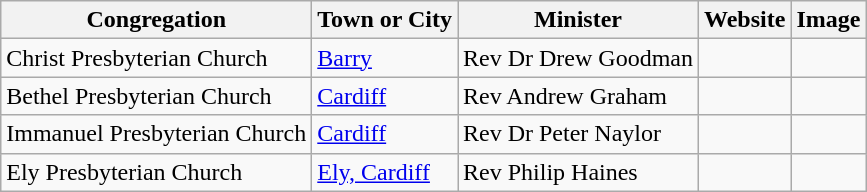<table class="wikitable sortable">
<tr>
<th style="text-align:center;">Congregation</th>
<th style="text-align:center;">Town or City</th>
<th style="text-align:center;">Minister</th>
<th>Website</th>
<th style="text-align:center;" class="unsortable">Image</th>
</tr>
<tr>
<td>Christ Presbyterian Church</td>
<td><a href='#'>Barry</a></td>
<td>Rev Dr Drew Goodman</td>
<td></td>
<td></td>
</tr>
<tr>
<td>Bethel Presbyterian Church</td>
<td><a href='#'>Cardiff</a></td>
<td>Rev Andrew Graham</td>
<td></td>
<td></td>
</tr>
<tr>
<td>Immanuel Presbyterian Church</td>
<td><a href='#'>Cardiff</a></td>
<td>Rev Dr Peter Naylor</td>
<td></td>
<td></td>
</tr>
<tr>
<td>Ely Presbyterian Church</td>
<td><a href='#'>Ely, Cardiff</a></td>
<td>Rev Philip Haines</td>
<td></td>
<td></td>
</tr>
</table>
